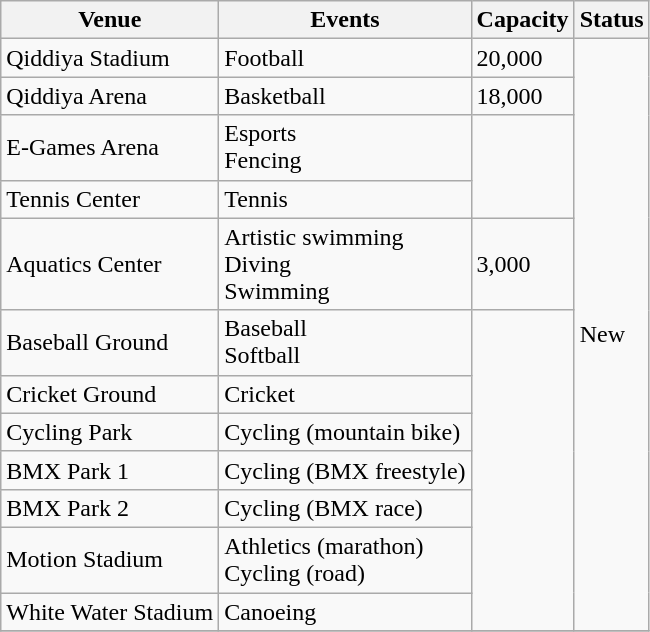<table class="wikitable">
<tr>
<th>Venue</th>
<th>Events</th>
<th>Capacity</th>
<th>Status</th>
</tr>
<tr>
<td>Qiddiya Stadium</td>
<td>Football</td>
<td>20,000</td>
<td rowspan="12">New</td>
</tr>
<tr>
<td>Qiddiya Arena</td>
<td>Basketball</td>
<td>18,000</td>
</tr>
<tr>
<td>E-Games Arena</td>
<td>Esports<br>Fencing</td>
<td rowspan="2"></td>
</tr>
<tr>
<td>Tennis Center</td>
<td>Tennis</td>
</tr>
<tr>
<td>Aquatics Center</td>
<td>Artistic swimming<br>Diving<br>Swimming</td>
<td>3,000</td>
</tr>
<tr>
<td>Baseball Ground</td>
<td>Baseball<br>Softball</td>
<td rowspan="7"></td>
</tr>
<tr>
<td>Cricket Ground</td>
<td>Cricket</td>
</tr>
<tr>
<td>Cycling Park</td>
<td>Cycling (mountain bike)</td>
</tr>
<tr>
<td>BMX Park 1</td>
<td>Cycling (BMX freestyle)</td>
</tr>
<tr>
<td>BMX Park 2</td>
<td>Cycling (BMX race)</td>
</tr>
<tr>
<td>Motion Stadium</td>
<td>Athletics (marathon)<br>Cycling (road)</td>
</tr>
<tr>
<td>White Water Stadium</td>
<td>Canoeing</td>
</tr>
<tr>
</tr>
</table>
